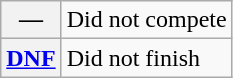<table class="wikitable">
<tr>
<th scope="row">—</th>
<td>Did not compete</td>
</tr>
<tr>
<th scope="row"><a href='#'>DNF</a></th>
<td>Did not finish</td>
</tr>
</table>
